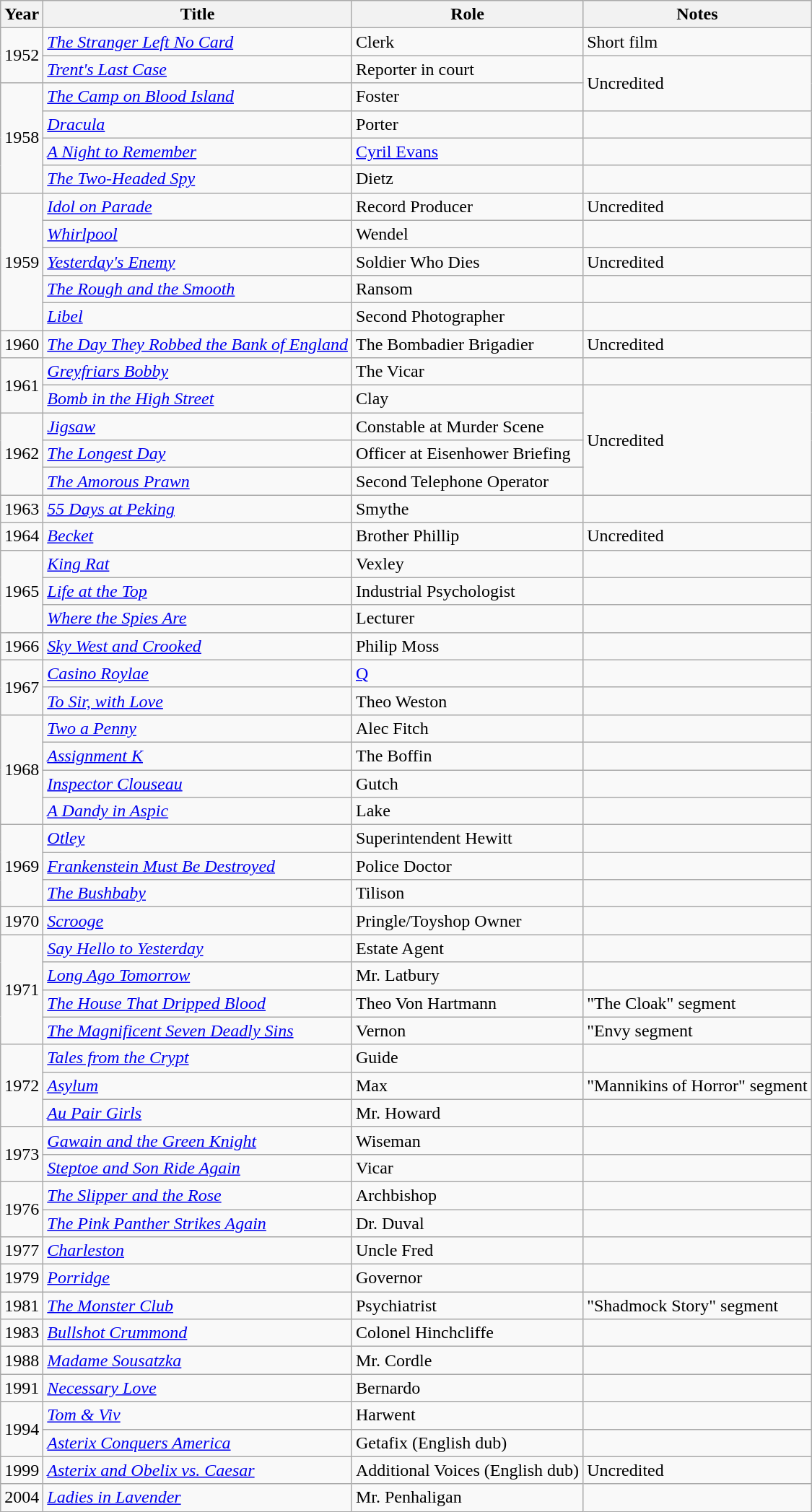<table class="wikitable">
<tr>
<th>Year</th>
<th>Title</th>
<th>Role</th>
<th>Notes</th>
</tr>
<tr>
<td rowspan="2">1952</td>
<td><a href='#'><em>The Stranger Left No Card</em></a></td>
<td>Clerk</td>
<td>Short film</td>
</tr>
<tr>
<td><a href='#'><em>Trent's Last Case</em></a></td>
<td>Reporter in court</td>
<td rowspan="2">Uncredited</td>
</tr>
<tr>
<td rowspan="4">1958</td>
<td><a href='#'><em>The Camp on Blood Island</em></a></td>
<td>Foster</td>
</tr>
<tr>
<td><em><a href='#'>Dracula</a></em></td>
<td>Porter</td>
<td></td>
</tr>
<tr>
<td><a href='#'><em>A Night to Remember</em></a></td>
<td><a href='#'>Cyril Evans</a></td>
<td></td>
</tr>
<tr>
<td><a href='#'><em>The Two-Headed Spy</em></a></td>
<td>Dietz</td>
<td></td>
</tr>
<tr>
<td rowspan="5">1959</td>
<td><a href='#'><em>Idol on Parade</em></a></td>
<td>Record Producer</td>
<td>Uncredited</td>
</tr>
<tr>
<td><em><a href='#'>Whirlpool</a></em></td>
<td>Wendel</td>
<td></td>
</tr>
<tr>
<td><a href='#'><em>Yesterday's Enemy</em></a></td>
<td>Soldier Who Dies</td>
<td>Uncredited</td>
</tr>
<tr>
<td><a href='#'><em>The Rough and the Smooth</em></a></td>
<td>Ransom</td>
<td></td>
</tr>
<tr>
<td><a href='#'><em>Libel</em></a></td>
<td>Second Photographer</td>
<td></td>
</tr>
<tr>
<td>1960</td>
<td><a href='#'><em>The Day They Robbed the Bank of England</em></a></td>
<td>The Bombadier Brigadier</td>
<td>Uncredited</td>
</tr>
<tr>
<td rowspan="2">1961</td>
<td><a href='#'><em>Greyfriars Bobby</em></a></td>
<td>The Vicar</td>
<td></td>
</tr>
<tr>
<td><a href='#'><em>Bomb in the High Street</em></a></td>
<td>Clay</td>
<td rowspan="4">Uncredited</td>
</tr>
<tr>
<td rowspan="3">1962</td>
<td><a href='#'><em>Jigsaw</em></a></td>
<td>Constable at Murder Scene</td>
</tr>
<tr>
<td><a href='#'><em>The Longest Day</em></a></td>
<td>Officer at Eisenhower Briefing</td>
</tr>
<tr>
<td><a href='#'><em>The Amorous Prawn</em></a></td>
<td>Second Telephone Operator</td>
</tr>
<tr>
<td>1963</td>
<td><a href='#'><em>55 Days at Peking</em></a></td>
<td>Smythe</td>
<td></td>
</tr>
<tr>
<td>1964</td>
<td><em><a href='#'>Becket</a></em></td>
<td>Brother Phillip</td>
<td>Uncredited</td>
</tr>
<tr>
<td rowspan="3">1965</td>
<td><em><a href='#'>King Rat</a></em></td>
<td>Vexley</td>
<td></td>
</tr>
<tr>
<td><a href='#'><em>Life at the Top</em></a></td>
<td>Industrial Psychologist</td>
<td></td>
</tr>
<tr>
<td><a href='#'><em>Where the Spies Are</em></a></td>
<td>Lecturer</td>
<td></td>
</tr>
<tr>
<td>1966</td>
<td><a href='#'><em>Sky West and Crooked</em></a></td>
<td>Philip Moss</td>
<td></td>
</tr>
<tr>
<td rowspan="2">1967</td>
<td><em><a href='#'>Casino Roylae</a></em></td>
<td><a href='#'>Q</a></td>
<td></td>
</tr>
<tr>
<td><a href='#'><em>To Sir, with Love</em></a></td>
<td>Theo Weston</td>
<td></td>
</tr>
<tr>
<td rowspan="4">1968</td>
<td><a href='#'><em>Two a Penny</em></a></td>
<td>Alec Fitch</td>
<td></td>
</tr>
<tr>
<td><a href='#'><em>Assignment K</em></a></td>
<td>The Boffin</td>
<td></td>
</tr>
<tr>
<td><em><a href='#'>Inspector Clouseau</a></em></td>
<td>Gutch</td>
<td></td>
</tr>
<tr>
<td><a href='#'><em>A Dandy in Aspic</em></a></td>
<td>Lake</td>
<td></td>
</tr>
<tr>
<td rowspan="3">1969</td>
<td><a href='#'><em>Otley</em></a></td>
<td>Superintendent Hewitt</td>
<td></td>
</tr>
<tr>
<td><a href='#'><em>Frankenstein Must Be Destroyed</em></a></td>
<td>Police Doctor</td>
<td></td>
</tr>
<tr>
<td><a href='#'><em>The Bushbaby</em></a></td>
<td>Tilison</td>
<td></td>
</tr>
<tr>
<td>1970</td>
<td><em><a href='#'>Scrooge</a></em></td>
<td>Pringle/Toyshop Owner</td>
<td></td>
</tr>
<tr>
<td rowspan="4">1971</td>
<td><a href='#'><em>Say Hello to Yesterday</em></a></td>
<td>Estate Agent</td>
<td></td>
</tr>
<tr>
<td><a href='#'><em>Long Ago Tomorrow</em></a></td>
<td>Mr. Latbury</td>
<td></td>
</tr>
<tr>
<td><a href='#'><em>The House That Dripped Blood</em></a></td>
<td>Theo Von Hartmann</td>
<td>"The Cloak" segment</td>
</tr>
<tr>
<td><a href='#'><em>The Magnificent Seven Deadly Sins</em></a></td>
<td>Vernon</td>
<td>"Envy segment</td>
</tr>
<tr>
<td rowspan="3">1972</td>
<td><a href='#'><em>Tales from the Crypt</em></a></td>
<td>Guide</td>
<td></td>
</tr>
<tr>
<td><em><a href='#'>Asylum</a></em></td>
<td>Max</td>
<td>"Mannikins of Horror" segment</td>
</tr>
<tr>
<td><a href='#'><em>Au Pair Girls</em></a></td>
<td>Mr. Howard</td>
<td></td>
</tr>
<tr>
<td rowspan="2">1973</td>
<td><a href='#'><em>Gawain and the Green Knight</em></a></td>
<td>Wiseman</td>
<td></td>
</tr>
<tr>
<td><a href='#'><em>Steptoe and Son Ride Again</em></a></td>
<td>Vicar</td>
<td></td>
</tr>
<tr>
<td rowspan="2">1976</td>
<td><a href='#'><em>The Slipper and the Rose</em></a></td>
<td>Archbishop</td>
<td></td>
</tr>
<tr>
<td><a href='#'><em>The Pink Panther Strikes Again</em></a></td>
<td>Dr. Duval</td>
<td></td>
</tr>
<tr>
<td>1977</td>
<td><a href='#'><em>Charleston</em></a></td>
<td>Uncle Fred</td>
<td></td>
</tr>
<tr>
<td>1979</td>
<td><em><a href='#'>Porridge</a></em></td>
<td>Governor</td>
<td></td>
</tr>
<tr>
<td>1981</td>
<td><a href='#'><em>The Monster Club</em></a></td>
<td>Psychiatrist</td>
<td>"Shadmock Story" segment</td>
</tr>
<tr>
<td>1983</td>
<td><a href='#'><em>Bullshot Crummond</em></a></td>
<td>Colonel Hinchcliffe</td>
<td></td>
</tr>
<tr>
<td>1988</td>
<td><a href='#'><em>Madame Sousatzka</em></a></td>
<td>Mr. Cordle</td>
<td></td>
</tr>
<tr>
<td>1991</td>
<td><a href='#'><em>Necessary Love</em></a></td>
<td>Bernardo</td>
<td></td>
</tr>
<tr>
<td rowspan="2">1994</td>
<td><a href='#'><em>Tom & Viv</em></a></td>
<td>Harwent</td>
<td></td>
</tr>
<tr>
<td><a href='#'><em>Asterix Conquers America</em></a></td>
<td>Getafix (English dub)</td>
<td></td>
</tr>
<tr>
<td>1999</td>
<td><a href='#'><em>Asterix and Obelix vs. Caesar</em></a></td>
<td>Additional Voices (English dub)</td>
<td>Uncredited</td>
</tr>
<tr>
<td>2004</td>
<td><a href='#'><em>Ladies in Lavender</em></a></td>
<td>Mr. Penhaligan</td>
<td></td>
</tr>
</table>
